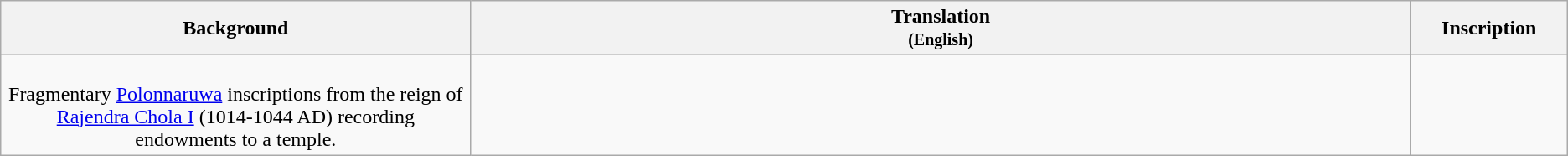<table class="wikitable centre">
<tr>
<th scope="col" align=left>Background<br></th>
<th>Translation<br><small>(English)</small></th>
<th>Inscription<br></th>
</tr>
<tr>
<td align=center width="30%"><br>Fragmentary <a href='#'>Polonnaruwa</a> inscriptions from the reign of <a href='#'>Rajendra Chola I</a> (1014-1044 AD) recording endowments to a temple.</td>
<td align=left><br></td>
<td align=center width="10%"><br></td>
</tr>
</table>
